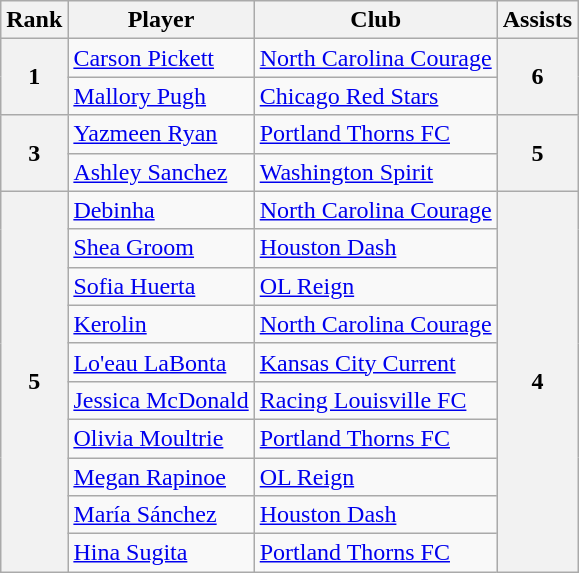<table class="wikitable" style="text-align: left;">
<tr>
<th>Rank</th>
<th>Player</th>
<th>Club</th>
<th>Assists</th>
</tr>
<tr>
<th rowspan=2>1</th>
<td> <a href='#'>Carson Pickett</a></td>
<td><a href='#'>North Carolina Courage</a></td>
<th rowspan=2>6</th>
</tr>
<tr>
<td> <a href='#'>Mallory Pugh</a></td>
<td><a href='#'>Chicago Red Stars</a></td>
</tr>
<tr>
<th rowspan=2>3</th>
<td> <a href='#'>Yazmeen Ryan</a></td>
<td><a href='#'>Portland Thorns FC</a></td>
<th rowspan=2>5</th>
</tr>
<tr>
<td> <a href='#'>Ashley Sanchez</a></td>
<td><a href='#'>Washington Spirit</a></td>
</tr>
<tr>
<th rowspan=10>5</th>
<td> <a href='#'>Debinha</a></td>
<td><a href='#'>North Carolina Courage</a></td>
<th rowspan=10>4</th>
</tr>
<tr>
<td> <a href='#'>Shea Groom</a></td>
<td><a href='#'>Houston Dash</a></td>
</tr>
<tr>
<td> <a href='#'>Sofia Huerta</a></td>
<td><a href='#'>OL Reign</a></td>
</tr>
<tr>
<td> <a href='#'>Kerolin</a></td>
<td><a href='#'>North Carolina Courage</a></td>
</tr>
<tr>
<td> <a href='#'>Lo'eau LaBonta</a></td>
<td><a href='#'>Kansas City Current</a></td>
</tr>
<tr>
<td> <a href='#'>Jessica McDonald</a></td>
<td><a href='#'>Racing Louisville FC</a></td>
</tr>
<tr>
<td> <a href='#'>Olivia Moultrie</a></td>
<td><a href='#'>Portland Thorns FC</a></td>
</tr>
<tr>
<td> <a href='#'>Megan Rapinoe</a></td>
<td><a href='#'>OL Reign</a></td>
</tr>
<tr>
<td> <a href='#'>María Sánchez</a></td>
<td><a href='#'>Houston Dash</a></td>
</tr>
<tr>
<td> <a href='#'>Hina Sugita</a></td>
<td><a href='#'>Portland Thorns FC</a></td>
</tr>
</table>
